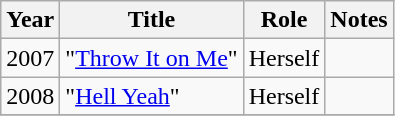<table class="wikitable sortable">
<tr>
<th>Year</th>
<th>Title</th>
<th>Role</th>
<th class="unsortable">Notes</th>
</tr>
<tr>
<td>2007</td>
<td>"<a href='#'>Throw It on Me</a>"</td>
<td>Herself</td>
<td></td>
</tr>
<tr>
<td>2008</td>
<td>"<a href='#'>Hell Yeah</a>"</td>
<td>Herself</td>
<td></td>
</tr>
<tr>
</tr>
</table>
